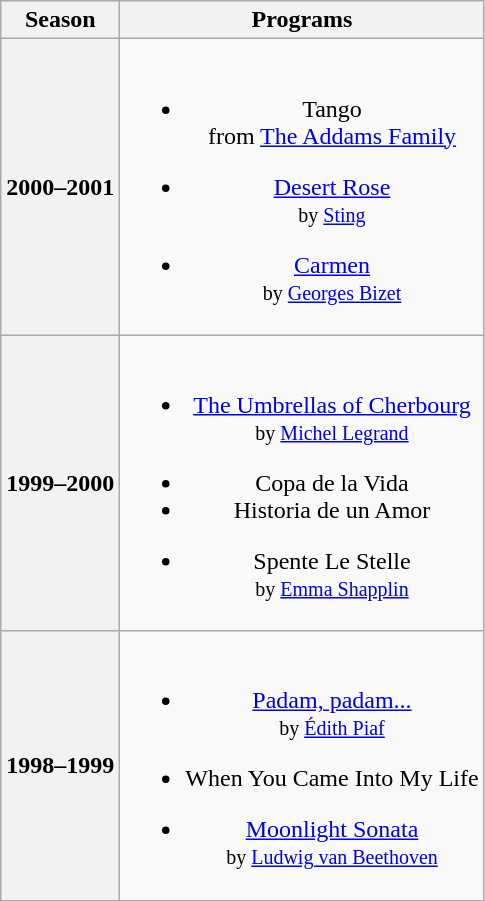<table class="wikitable" style="text-align:center">
<tr>
<th>Season</th>
<th>Programs</th>
</tr>
<tr>
<th>2000–2001</th>
<td><br><ul><li>Tango <br> from <a href='#'>The Addams Family</a></li></ul><ul><li><a href='#'>Desert Rose</a> <br><small> by <a href='#'>Sting</a> </small></li></ul><ul><li><a href='#'>Carmen</a> <br><small> by <a href='#'>Georges Bizet</a> </small></li></ul></td>
</tr>
<tr>
<th>1999–2000</th>
<td><br><ul><li><a href='#'>The Umbrellas of Cherbourg</a> <br><small> by <a href='#'>Michel Legrand</a> </small></li></ul><ul><li>Copa de la Vida</li><li>Historia de un Amor</li></ul><ul><li>Spente Le Stelle <br><small> by <a href='#'>Emma Shapplin</a> </small></li></ul></td>
</tr>
<tr>
<th>1998–1999</th>
<td><br><ul><li><a href='#'>Padam, padam...</a> <br><small> by <a href='#'>Édith Piaf</a> </small></li></ul><ul><li>When You Came Into My Life</li></ul><ul><li><a href='#'>Moonlight Sonata</a> <br><small> by <a href='#'>Ludwig van Beethoven</a> </small></li></ul></td>
</tr>
</table>
